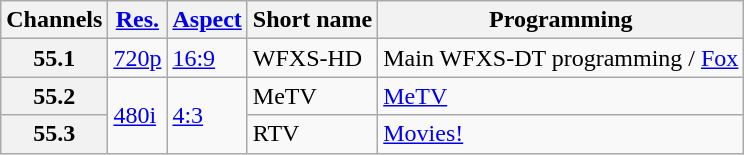<table class="wikitable">
<tr>
<th>Channels</th>
<th><a href='#'>Res.</a></th>
<th><a href='#'>Aspect</a></th>
<th>Short name</th>
<th>Programming</th>
</tr>
<tr>
<th scope = "row">55.1</th>
<td><a href='#'>720p</a></td>
<td><a href='#'>16:9</a></td>
<td>WFXS-HD</td>
<td>Main WFXS-DT programming / <a href='#'>Fox</a></td>
</tr>
<tr>
<th scope = "row">55.2</th>
<td rowspan=2><a href='#'>480i</a></td>
<td rowspan=2><a href='#'>4:3</a></td>
<td>MeTV</td>
<td><a href='#'>MeTV</a></td>
</tr>
<tr>
<th scope = "row">55.3</th>
<td>RTV</td>
<td><a href='#'>Movies!</a></td>
</tr>
</table>
